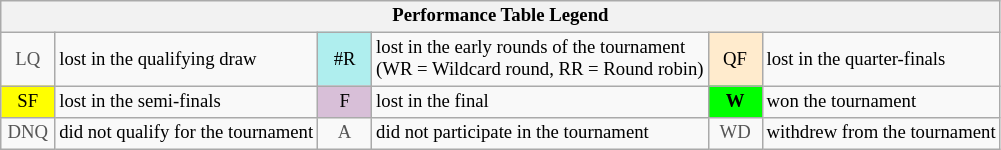<table class="wikitable" style="font-size:78%;">
<tr>
<th colspan="6">Performance Table Legend</th>
</tr>
<tr>
<td align="center" style="color:#555555;" width="30">LQ</td>
<td>lost in the qualifying draw</td>
<td align="center" style="background:#afeeee;">#R</td>
<td>lost in the early rounds of the tournament<br>(WR = Wildcard round, RR = Round robin)</td>
<td align="center" style="background:#ffebcd;">QF</td>
<td>lost in the quarter-finals</td>
</tr>
<tr>
<td align="center" style="background:yellow;">SF</td>
<td>lost in the semi-finals</td>
<td align="center" style="background:#D8BFD8;">F</td>
<td>lost in the final</td>
<td align="center" style="background:#00ff00;"><strong>W</strong></td>
<td>won the tournament</td>
</tr>
<tr>
<td align="center" style="color:#555555;" width="30">DNQ</td>
<td>did not qualify for the tournament</td>
<td align="center" style="color:#555555;" width="30">A</td>
<td>did not participate in the tournament</td>
<td align="center" style="color:#555555;" width="30">WD</td>
<td>withdrew from the tournament</td>
</tr>
</table>
